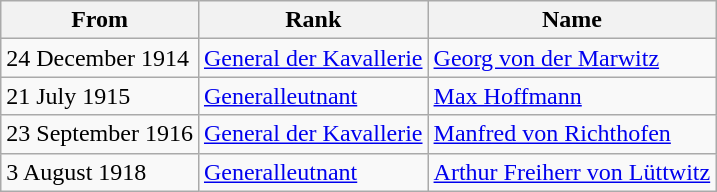<table class="wikitable">
<tr>
<th>From</th>
<th>Rank</th>
<th>Name</th>
</tr>
<tr>
<td>24 December 1914</td>
<td><a href='#'>General der Kavallerie</a></td>
<td><a href='#'>Georg von der Marwitz</a></td>
</tr>
<tr>
<td>21 July 1915</td>
<td><a href='#'>Generalleutnant</a></td>
<td><a href='#'>Max Hoffmann</a></td>
</tr>
<tr>
<td>23 September 1916</td>
<td><a href='#'>General der Kavallerie</a></td>
<td><a href='#'>Manfred von Richthofen</a></td>
</tr>
<tr>
<td>3 August 1918</td>
<td><a href='#'>Generalleutnant</a></td>
<td><a href='#'>Arthur Freiherr von Lüttwitz</a></td>
</tr>
</table>
